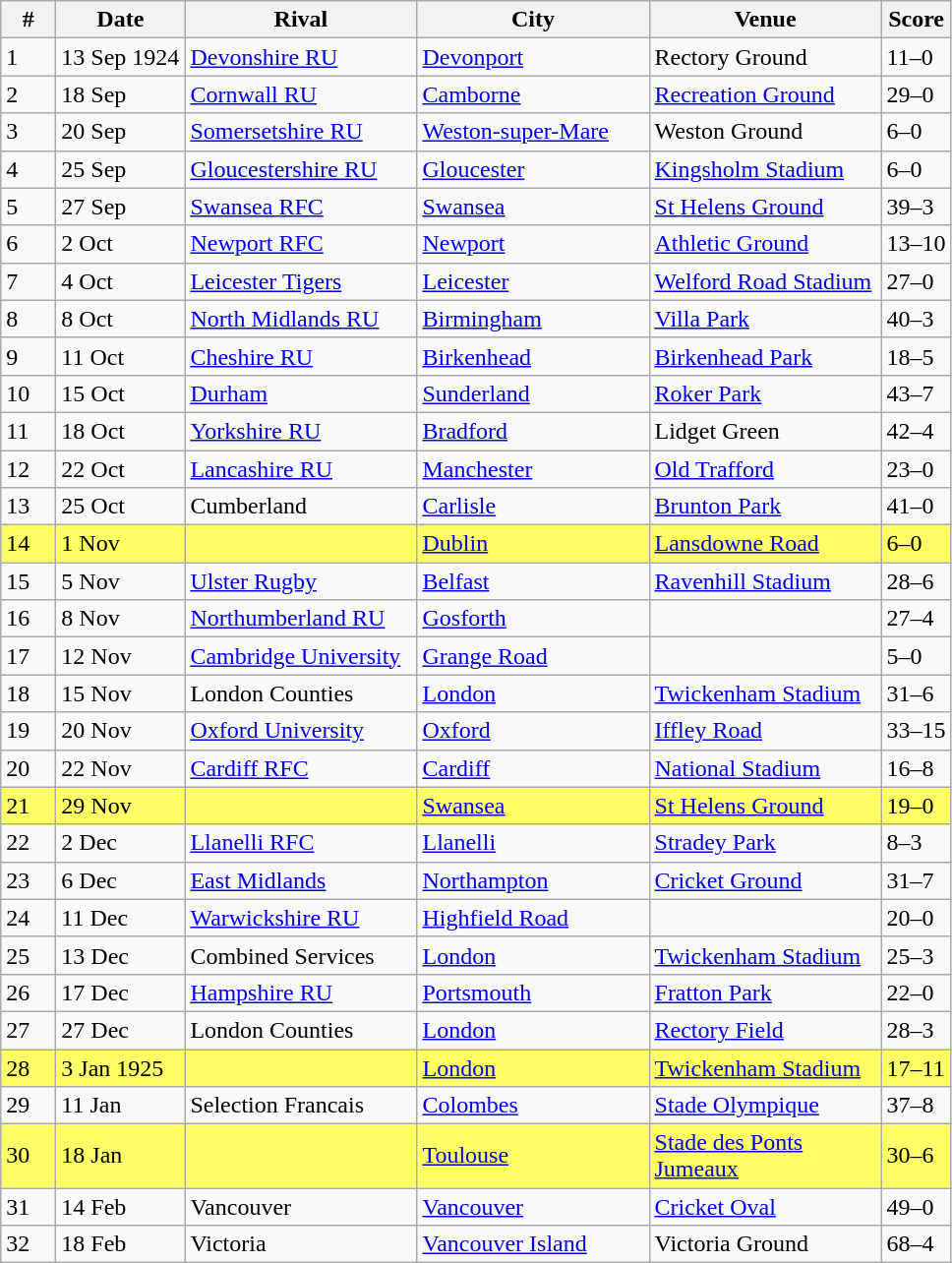<table class="wikitable sortable">
<tr>
<th width=30px>#</th>
<th width=80px>Date</th>
<th width=150px>Rival</th>
<th width=150px>City</th>
<th width=150px>Venue</th>
<th width=40px>Score</th>
</tr>
<tr>
<td>1</td>
<td>13 Sep 1924</td>
<td><a href='#'>Devonshire RU</a></td>
<td><a href='#'>Devonport</a></td>
<td>Rectory Ground</td>
<td>11–0</td>
</tr>
<tr>
<td>2</td>
<td>18 Sep</td>
<td><a href='#'>Cornwall RU</a></td>
<td><a href='#'>Camborne</a></td>
<td><a href='#'>Recreation Ground</a></td>
<td>29–0</td>
</tr>
<tr>
<td>3</td>
<td>20 Sep</td>
<td><a href='#'>Somersetshire RU</a></td>
<td><a href='#'>Weston-super-Mare</a></td>
<td>Weston Ground</td>
<td>6–0</td>
</tr>
<tr>
<td>4</td>
<td>25 Sep</td>
<td><a href='#'>Gloucestershire RU</a></td>
<td><a href='#'>Gloucester</a></td>
<td><a href='#'>Kingsholm Stadium</a></td>
<td>6–0</td>
</tr>
<tr>
<td>5</td>
<td>27 Sep</td>
<td><a href='#'>Swansea RFC</a></td>
<td><a href='#'>Swansea</a></td>
<td><a href='#'>St Helens Ground</a></td>
<td>39–3</td>
</tr>
<tr>
<td>6</td>
<td>2 Oct</td>
<td><a href='#'>Newport RFC</a></td>
<td><a href='#'>Newport</a></td>
<td><a href='#'>Athletic Ground</a></td>
<td>13–10</td>
</tr>
<tr>
<td>7</td>
<td>4 Oct</td>
<td><a href='#'>Leicester Tigers</a></td>
<td><a href='#'>Leicester</a></td>
<td><a href='#'>Welford Road Stadium</a></td>
<td>27–0</td>
</tr>
<tr>
<td>8</td>
<td>8 Oct</td>
<td><a href='#'>North Midlands RU</a></td>
<td><a href='#'>Birmingham</a></td>
<td><a href='#'>Villa Park</a></td>
<td>40–3</td>
</tr>
<tr>
<td>9</td>
<td>11 Oct</td>
<td><a href='#'>Cheshire RU</a></td>
<td><a href='#'>Birkenhead</a></td>
<td><a href='#'>Birkenhead Park</a></td>
<td>18–5</td>
</tr>
<tr>
<td>10</td>
<td>15 Oct</td>
<td><a href='#'>Durham</a></td>
<td><a href='#'>Sunderland</a></td>
<td><a href='#'>Roker Park</a></td>
<td>43–7</td>
</tr>
<tr>
<td>11</td>
<td>18 Oct</td>
<td><a href='#'>Yorkshire RU</a></td>
<td><a href='#'>Bradford</a></td>
<td>Lidget Green</td>
<td>42–4</td>
</tr>
<tr>
<td>12</td>
<td>22 Oct</td>
<td><a href='#'>Lancashire RU</a></td>
<td><a href='#'>Manchester</a></td>
<td><a href='#'>Old Trafford</a></td>
<td>23–0</td>
</tr>
<tr>
<td>13</td>
<td>25 Oct</td>
<td>Cumberland</td>
<td><a href='#'>Carlisle</a></td>
<td><a href='#'>Brunton Park</a></td>
<td>41–0</td>
</tr>
<tr bgcolor=#ffff66>
<td>14</td>
<td>1 Nov</td>
<td></td>
<td><a href='#'>Dublin</a></td>
<td><a href='#'>Lansdowne Road</a></td>
<td>6–0</td>
</tr>
<tr>
<td>15</td>
<td>5 Nov</td>
<td><a href='#'>Ulster Rugby</a></td>
<td><a href='#'>Belfast</a></td>
<td><a href='#'>Ravenhill Stadium</a></td>
<td>28–6</td>
</tr>
<tr>
<td>16</td>
<td>8 Nov</td>
<td><a href='#'>Northumberland RU</a></td>
<td><a href='#'>Gosforth</a></td>
<td></td>
<td>27–4</td>
</tr>
<tr>
<td>17</td>
<td>12 Nov</td>
<td><a href='#'>Cambridge University</a></td>
<td><a href='#'>Grange Road</a></td>
<td></td>
<td>5–0</td>
</tr>
<tr>
<td>18</td>
<td>15 Nov</td>
<td>London Counties</td>
<td><a href='#'>London</a></td>
<td><a href='#'>Twickenham Stadium</a></td>
<td>31–6</td>
</tr>
<tr>
<td>19</td>
<td>20 Nov</td>
<td><a href='#'>Oxford University</a></td>
<td><a href='#'>Oxford</a></td>
<td><a href='#'>Iffley Road</a></td>
<td>33–15</td>
</tr>
<tr>
<td>20</td>
<td>22 Nov</td>
<td><a href='#'>Cardiff RFC</a></td>
<td><a href='#'>Cardiff</a></td>
<td><a href='#'>National Stadium</a></td>
<td>16–8</td>
</tr>
<tr bgcolor=#ffff66>
<td>21</td>
<td>29 Nov</td>
<td></td>
<td><a href='#'>Swansea</a></td>
<td><a href='#'>St Helens Ground</a></td>
<td>19–0</td>
</tr>
<tr>
<td>22</td>
<td>2 Dec</td>
<td><a href='#'>Llanelli RFC</a></td>
<td><a href='#'>Llanelli</a></td>
<td><a href='#'>Stradey Park</a></td>
<td>8–3</td>
</tr>
<tr>
<td>23</td>
<td>6 Dec</td>
<td><a href='#'>East Midlands</a></td>
<td><a href='#'>Northampton</a></td>
<td><a href='#'>Cricket Ground</a></td>
<td>31–7</td>
</tr>
<tr>
<td>24</td>
<td>11 Dec</td>
<td><a href='#'>Warwickshire RU</a></td>
<td><a href='#'>Highfield Road</a></td>
<td></td>
<td>20–0</td>
</tr>
<tr>
<td>25</td>
<td>13 Dec</td>
<td>Combined Services</td>
<td><a href='#'>London</a></td>
<td><a href='#'>Twickenham Stadium</a></td>
<td>25–3</td>
</tr>
<tr>
<td>26</td>
<td>17 Dec</td>
<td><a href='#'>Hampshire RU</a></td>
<td><a href='#'>Portsmouth</a></td>
<td><a href='#'>Fratton Park</a></td>
<td>22–0</td>
</tr>
<tr>
<td>27</td>
<td>27 Dec</td>
<td>London Counties</td>
<td><a href='#'>London</a></td>
<td><a href='#'>Rectory Field</a></td>
<td>28–3</td>
</tr>
<tr bgcolor=#ffff66>
<td>28</td>
<td>3 Jan 1925</td>
<td></td>
<td><a href='#'>London</a></td>
<td><a href='#'>Twickenham Stadium</a></td>
<td>17–11</td>
</tr>
<tr>
<td>29</td>
<td>11 Jan</td>
<td>Selection Francais</td>
<td><a href='#'>Colombes</a></td>
<td><a href='#'>Stade Olympique</a></td>
<td>37–8</td>
</tr>
<tr bgcolor=#ffff66>
<td>30</td>
<td>18 Jan</td>
<td></td>
<td><a href='#'>Toulouse</a></td>
<td><a href='#'>Stade des Ponts Jumeaux</a></td>
<td>30–6</td>
</tr>
<tr>
<td>31</td>
<td>14 Feb</td>
<td>Vancouver</td>
<td><a href='#'>Vancouver</a></td>
<td><a href='#'>Cricket Oval</a></td>
<td>49–0</td>
</tr>
<tr>
<td>32</td>
<td>18 Feb</td>
<td>Victoria</td>
<td><a href='#'>Vancouver Island</a></td>
<td>Victoria Ground</td>
<td>68–4</td>
</tr>
</table>
